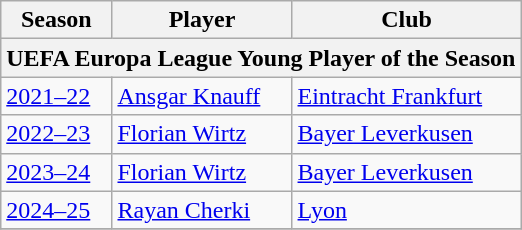<table class="wikitable">
<tr>
<th>Season</th>
<th>Player</th>
<th>Club</th>
</tr>
<tr>
<th colspan="3">UEFA Europa League Young Player of the Season</th>
</tr>
<tr>
<td><a href='#'>2021–22</a></td>
<td> <a href='#'>Ansgar Knauff</a></td>
<td> <a href='#'>Eintracht Frankfurt</a></td>
</tr>
<tr>
<td><a href='#'>2022–23</a></td>
<td> <a href='#'>Florian Wirtz</a></td>
<td> <a href='#'>Bayer Leverkusen</a></td>
</tr>
<tr>
<td><a href='#'>2023–24</a></td>
<td> <a href='#'>Florian Wirtz</a></td>
<td> <a href='#'>Bayer Leverkusen</a></td>
</tr>
<tr>
<td><a href='#'>2024–25</a></td>
<td> <a href='#'>Rayan Cherki</a></td>
<td> <a href='#'>Lyon</a></td>
</tr>
<tr>
</tr>
</table>
